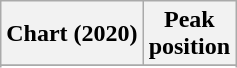<table class="wikitable sortable plainrowheaders" style="text-align:center">
<tr>
<th scope="col">Chart (2020)</th>
<th scope="col">Peak<br>position</th>
</tr>
<tr>
</tr>
<tr>
</tr>
</table>
